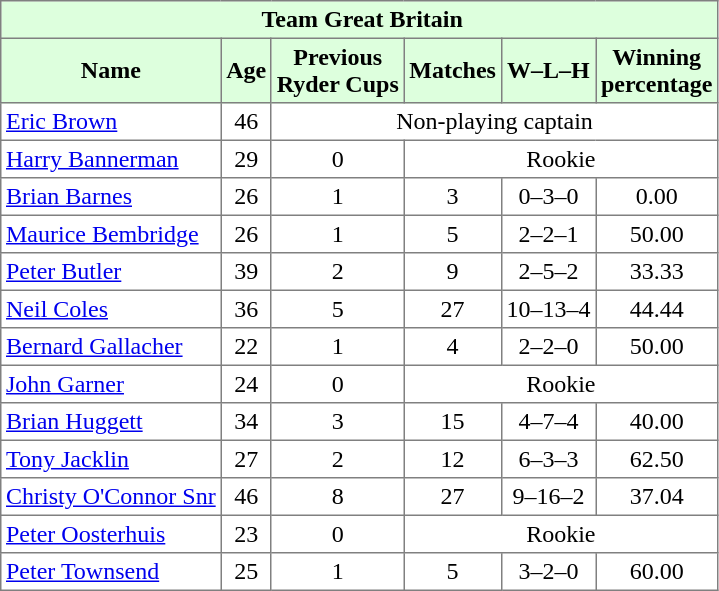<table border="1" cellpadding="3" style="border-collapse: collapse;text-align:center">
<tr style="background:#dfd;">
<td colspan="6"> <strong>Team Great Britain</strong></td>
</tr>
<tr style="background:#dfd;">
<th>Name</th>
<th>Age</th>
<th>Previous<br>Ryder Cups</th>
<th>Matches</th>
<th>W–L–H</th>
<th>Winning<br>percentage</th>
</tr>
<tr>
<td align=left> <a href='#'>Eric Brown</a></td>
<td>46</td>
<td colspan="4">Non-playing captain</td>
</tr>
<tr>
<td align=left> <a href='#'>Harry Bannerman</a></td>
<td>29</td>
<td>0</td>
<td colspan="3">Rookie</td>
</tr>
<tr>
<td align=left> <a href='#'>Brian Barnes</a></td>
<td>26</td>
<td>1</td>
<td>3</td>
<td>0–3–0</td>
<td>0.00</td>
</tr>
<tr>
<td align=left> <a href='#'>Maurice Bembridge</a></td>
<td>26</td>
<td>1</td>
<td>5</td>
<td>2–2–1</td>
<td>50.00</td>
</tr>
<tr>
<td align=left> <a href='#'>Peter Butler</a></td>
<td>39</td>
<td>2</td>
<td>9</td>
<td>2–5–2</td>
<td>33.33</td>
</tr>
<tr>
<td align=left> <a href='#'>Neil Coles</a></td>
<td>36</td>
<td>5</td>
<td>27</td>
<td>10–13–4</td>
<td>44.44</td>
</tr>
<tr>
<td align=left> <a href='#'>Bernard Gallacher</a></td>
<td>22</td>
<td>1</td>
<td>4</td>
<td>2–2–0</td>
<td>50.00</td>
</tr>
<tr>
<td align=left> <a href='#'>John Garner</a></td>
<td>24</td>
<td>0</td>
<td colspan="3">Rookie</td>
</tr>
<tr>
<td align=left> <a href='#'>Brian Huggett</a></td>
<td>34</td>
<td>3</td>
<td>15</td>
<td>4–7–4</td>
<td>40.00</td>
</tr>
<tr>
<td align=left> <a href='#'>Tony Jacklin</a></td>
<td>27</td>
<td>2</td>
<td>12</td>
<td>6–3–3</td>
<td>62.50</td>
</tr>
<tr>
<td align=left> <a href='#'>Christy O'Connor Snr</a></td>
<td>46</td>
<td>8</td>
<td>27</td>
<td>9–16–2</td>
<td>37.04</td>
</tr>
<tr>
<td align=left> <a href='#'>Peter Oosterhuis</a></td>
<td>23</td>
<td>0</td>
<td colspan="3">Rookie</td>
</tr>
<tr>
<td align=left> <a href='#'>Peter Townsend</a></td>
<td>25</td>
<td>1</td>
<td>5</td>
<td>3–2–0</td>
<td>60.00</td>
</tr>
</table>
